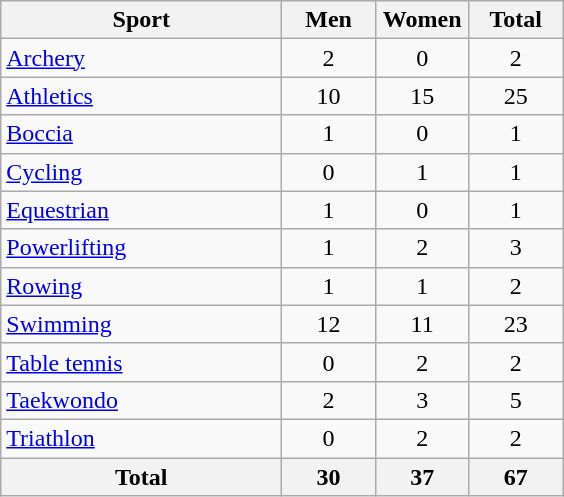<table class="wikitable sortable" style="text-align:center;">
<tr>
<th width=180>Sport</th>
<th width=55>Men</th>
<th width=55>Women</th>
<th width=55>Total</th>
</tr>
<tr>
<td align=left><a href='#'>Archery</a></td>
<td>2</td>
<td>0</td>
<td>2</td>
</tr>
<tr>
<td align=left><a href='#'>Athletics</a></td>
<td>10</td>
<td>15</td>
<td>25</td>
</tr>
<tr>
<td align=left><a href='#'>Boccia</a></td>
<td>1</td>
<td>0</td>
<td>1</td>
</tr>
<tr>
<td align=left><a href='#'>Cycling</a></td>
<td>0</td>
<td>1</td>
<td>1</td>
</tr>
<tr>
<td align=left><a href='#'>Equestrian</a></td>
<td>1</td>
<td>0</td>
<td>1</td>
</tr>
<tr>
<td align=left><a href='#'>Powerlifting</a></td>
<td>1</td>
<td>2</td>
<td>3</td>
</tr>
<tr>
<td align=left><a href='#'>Rowing</a></td>
<td>1</td>
<td>1</td>
<td>2</td>
</tr>
<tr>
<td align=left><a href='#'>Swimming</a></td>
<td>12</td>
<td>11</td>
<td>23</td>
</tr>
<tr>
<td align=left><a href='#'>Table tennis</a></td>
<td>0</td>
<td>2</td>
<td>2</td>
</tr>
<tr>
<td align=left><a href='#'>Taekwondo</a></td>
<td>2</td>
<td>3</td>
<td>5</td>
</tr>
<tr>
<td align=left><a href='#'>Triathlon</a></td>
<td>0</td>
<td>2</td>
<td>2</td>
</tr>
<tr class="sortbottom">
<th>Total</th>
<th>30</th>
<th>37</th>
<th>67</th>
</tr>
</table>
